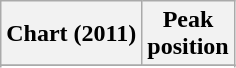<table class="wikitable sortable plainrowheaders" style="text-align:center">
<tr>
<th scope="col">Chart (2011)</th>
<th scope="col">Peak<br> position</th>
</tr>
<tr>
</tr>
<tr>
</tr>
</table>
